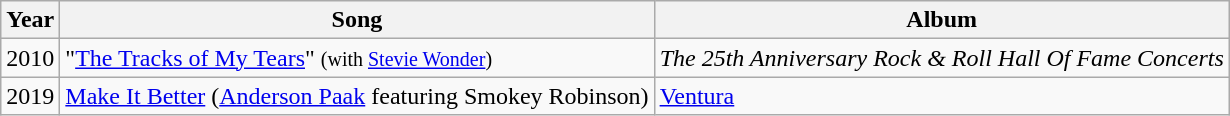<table class="wikitable">
<tr>
<th>Year</th>
<th>Song</th>
<th>Album</th>
</tr>
<tr>
<td>2010</td>
<td>"<a href='#'>The Tracks of My Tears</a>" <small>(with <a href='#'>Stevie Wonder</a>)</small></td>
<td><em>The 25th Anniversary Rock & Roll Hall Of Fame Concerts</em></td>
</tr>
<tr>
<td>2019</td>
<td><a href='#'>Make It Better</a> (<a href='#'>Anderson Paak</a> featuring Smokey Robinson)</td>
<td><a href='#'>Ventura</a></td>
</tr>
</table>
